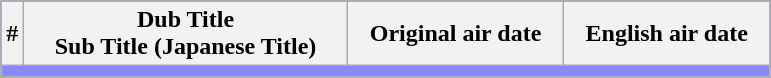<table class="wikitable">
<tr bgcolor="0000ff">
<th width=3%>#</th>
<th>Dub Title<br>Sub Title (Japanese Title)</th>
<th>Original air date</th>
<th>English air date</th>
</tr>
<tr>
<td colspan="7" bgcolor="#8888FF"></td>
</tr>
<tr>
</tr>
</table>
